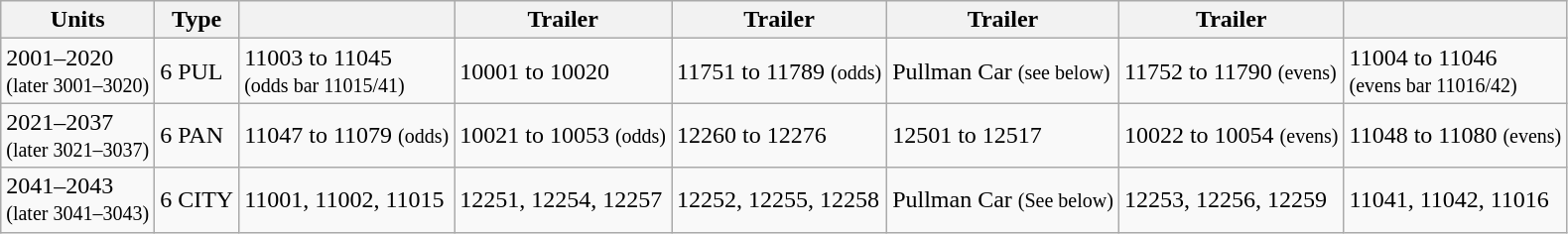<table class="wikitable">
<tr>
<th>Units</th>
<th>Type</th>
<th></th>
<th>Trailer</th>
<th>Trailer</th>
<th>Trailer</th>
<th>Trailer</th>
<th></th>
</tr>
<tr>
<td>2001–2020<br><small>(later 3001–3020)</small></td>
<td>6 PUL</td>
<td>11003 to 11045<br><small>(odds bar 11015/41)</small></td>
<td> 10001 to 10020</td>
<td> 11751 to 11789 <small>(odds)</small></td>
<td> Pullman Car <small>(see below)</small></td>
<td> 11752 to 11790 <small>(evens)</small></td>
<td>11004 to 11046<br><small>(evens bar 11016/42)</small></td>
</tr>
<tr>
<td>2021–2037<br><small>(later 3021–3037)</small></td>
<td>6 PAN</td>
<td>11047 to 11079 <small>(odds)</small></td>
<td> 10021 to 10053 <small> (odds)</small></td>
<td> 12260 to 12276</td>
<td> 12501 to 12517</td>
<td> 10022 to 10054 <small> (evens)</small></td>
<td>11048 to 11080 <small> (evens)</small></td>
</tr>
<tr>
<td>2041–2043<br><small>(later 3041–3043)</small></td>
<td>6 CITY</td>
<td>11001, 11002, 11015</td>
<td> 12251, 12254, 12257</td>
<td> 12252, 12255, 12258</td>
<td> Pullman Car <small>(See below)</small></td>
<td> 12253, 12256, 12259</td>
<td>11041, 11042, 11016</td>
</tr>
</table>
